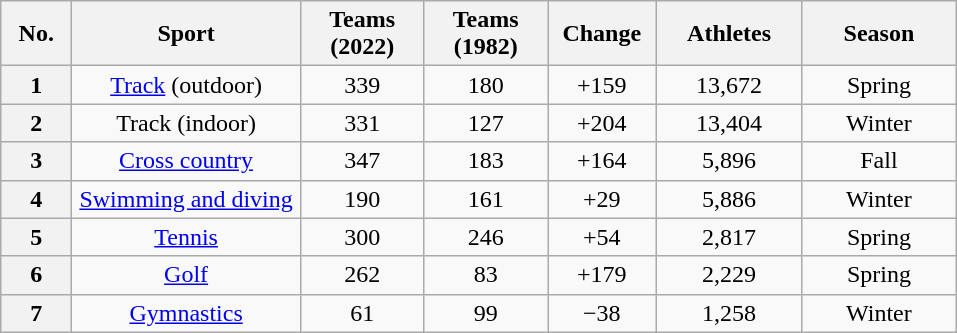<table class="wikitable sortable" style="text-align: center">
<tr>
<th width=40>No.</th>
<th width=145>Sport</th>
<th width=75>Teams (2022)</th>
<th width=75>Teams (1982)</th>
<th width=65>Change</th>
<th width=90>Athletes</th>
<th width=95>Season</th>
</tr>
<tr>
<th>1</th>
<td><a href='#'>Track</a> (outdoor)</td>
<td>339</td>
<td>180</td>
<td>+159</td>
<td>13,672</td>
<td>Spring</td>
</tr>
<tr>
<th>2</th>
<td>Track (indoor)</td>
<td>331</td>
<td>127</td>
<td>+204</td>
<td>13,404</td>
<td>Winter</td>
</tr>
<tr>
<th>3</th>
<td><a href='#'>Cross country</a></td>
<td>347</td>
<td>183</td>
<td>+164</td>
<td>5,896</td>
<td>Fall</td>
</tr>
<tr>
<th>4</th>
<td><a href='#'>Swimming and diving</a></td>
<td>190</td>
<td>161</td>
<td>+29</td>
<td>5,886</td>
<td>Winter</td>
</tr>
<tr>
<th>5</th>
<td><a href='#'>Tennis</a></td>
<td>300</td>
<td>246</td>
<td>+54</td>
<td>2,817</td>
<td>Spring</td>
</tr>
<tr>
<th>6</th>
<td><a href='#'>Golf</a></td>
<td>262</td>
<td>83</td>
<td>+179</td>
<td>2,229</td>
<td>Spring</td>
</tr>
<tr>
<th>7</th>
<td><a href='#'>Gymnastics</a></td>
<td>61</td>
<td>99</td>
<td>−38</td>
<td>1,258</td>
<td>Winter</td>
</tr>
</table>
